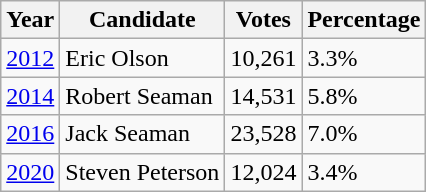<table class="wikitable">
<tr>
<th>Year</th>
<th>Candidate</th>
<th>Votes</th>
<th>Percentage</th>
</tr>
<tr>
<td><a href='#'>2012</a></td>
<td>Eric Olson</td>
<td>10,261</td>
<td>3.3%</td>
</tr>
<tr>
<td><a href='#'>2014</a></td>
<td>Robert Seaman</td>
<td>14,531</td>
<td>5.8%</td>
</tr>
<tr>
<td><a href='#'>2016</a></td>
<td>Jack Seaman</td>
<td>23,528</td>
<td>7.0%</td>
</tr>
<tr>
<td><a href='#'>2020</a></td>
<td>Steven Peterson</td>
<td>12,024</td>
<td>3.4%</td>
</tr>
</table>
